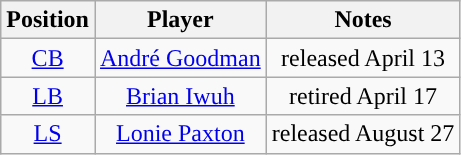<table class="wikitable" style="text-align:center">
<tr>
<th>Position</th>
<th>Player</th>
<th>Notes</th>
</tr>
<tr>
<td><a href='#'>CB</a></td>
<td><a href='#'>André Goodman</a></td>
<td>released April 13</td>
</tr>
<tr>
<td><a href='#'>LB</a></td>
<td><a href='#'>Brian Iwuh</a></td>
<td>retired April 17</td>
</tr>
<tr>
<td><a href='#'>LS</a></td>
<td><a href='#'>Lonie Paxton</a></td>
<td>released August 27</td>
</tr>
</table>
